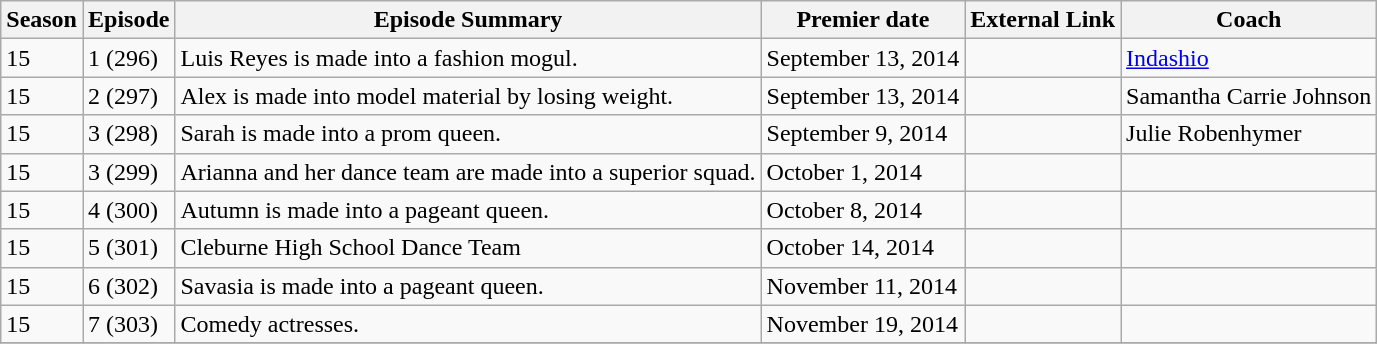<table class="wikitable">
<tr>
<th>Season</th>
<th>Episode</th>
<th>Episode Summary</th>
<th>Premier date</th>
<th>External Link</th>
<th>Coach</th>
</tr>
<tr>
<td>15</td>
<td>1 (296)</td>
<td>Luis Reyes is made into a fashion mogul.</td>
<td>September 13, 2014</td>
<td></td>
<td><a href='#'>Indashio</a></td>
</tr>
<tr>
<td>15</td>
<td>2 (297)</td>
<td>Alex is made into model material by losing weight.</td>
<td>September 13, 2014</td>
<td></td>
<td>Samantha Carrie Johnson</td>
</tr>
<tr>
<td>15</td>
<td>3 (298)</td>
<td>Sarah is made into a prom queen.</td>
<td>September 9, 2014</td>
<td></td>
<td>Julie Robenhymer</td>
</tr>
<tr>
<td>15</td>
<td>3 (299)</td>
<td>Arianna and her dance team are made into a superior squad.</td>
<td>October 1, 2014</td>
<td></td>
<td></td>
</tr>
<tr>
<td>15</td>
<td>4 (300)</td>
<td>Autumn is made into a pageant queen.</td>
<td>October 8, 2014</td>
<td></td>
<td></td>
</tr>
<tr>
<td>15</td>
<td>5 (301)</td>
<td>Cleburne High School Dance Team</td>
<td>October 14, 2014</td>
<td></td>
<td></td>
</tr>
<tr>
<td>15</td>
<td>6 (302)</td>
<td>Savasia is made into a pageant queen.</td>
<td>November 11, 2014</td>
<td></td>
<td></td>
</tr>
<tr>
<td>15</td>
<td>7 (303)</td>
<td>Comedy actresses.</td>
<td>November 19, 2014</td>
<td></td>
<td></td>
</tr>
<tr>
</tr>
</table>
